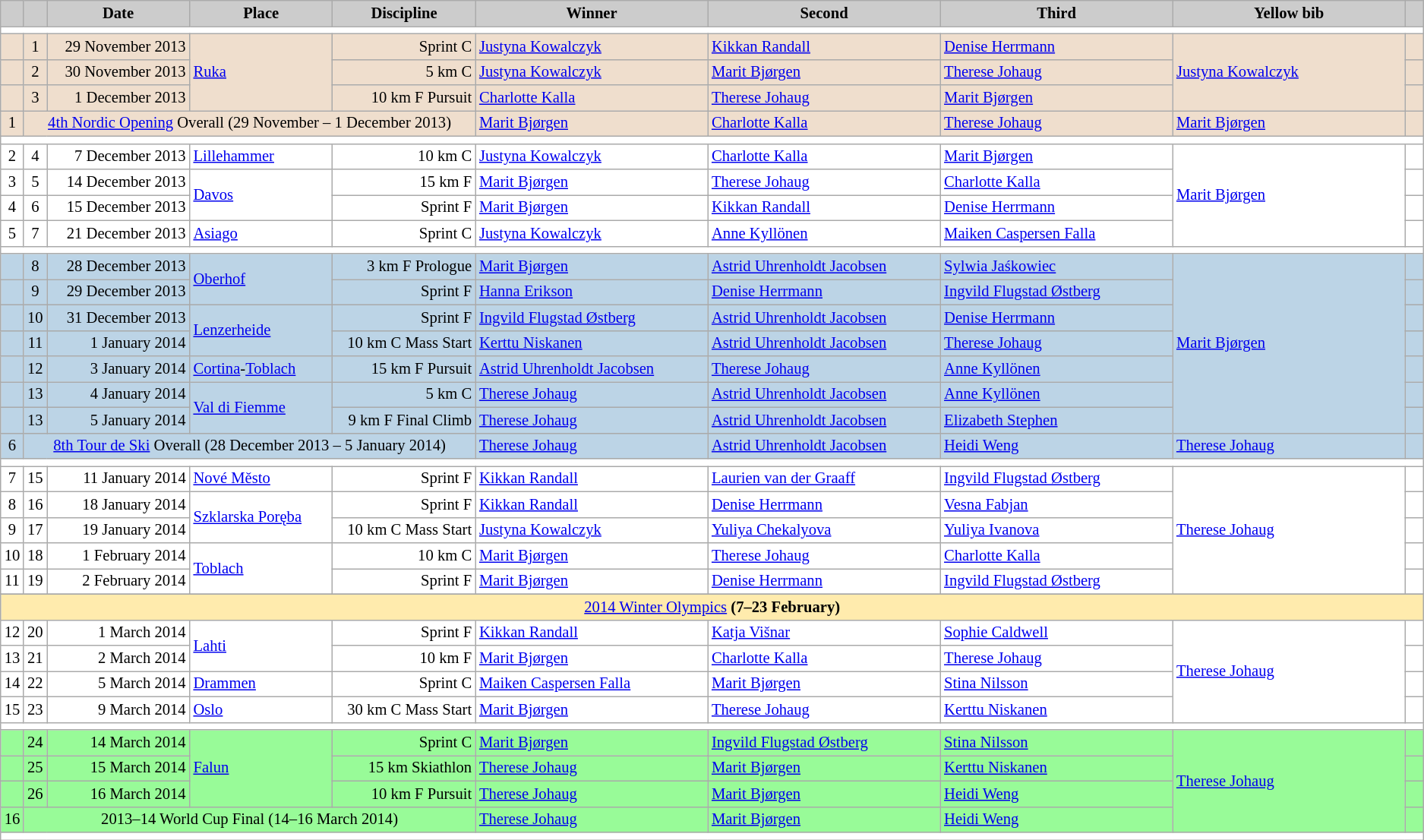<table class="wikitable plainrowheaders" style="background:#fff; font-size:86%; line-height:16px; border:grey solid 1px; border-collapse:collapse;">
<tr style="background:#ccc; text-align:center;">
<th scope="col" style="background:#ccc; width=20 px;"></th>
<th scope="col" style="background:#ccc; width=30 px;"></th>
<th scope="col" style="background:#ccc; width:120px;">Date</th>
<th scope="col" style="background:#ccc; width:120px;">Place</th>
<th scope="col" style="background:#ccc; width:120px;">Discipline</th>
<th scope="col" style="background:#ccc; width:200px;">Winner</th>
<th scope="col" style="background:#ccc; width:200px;">Second</th>
<th scope="col" style="background:#ccc; width:200px;">Third</th>
<th scope="col" style="background:#ccc; width:200px;">Yellow bib</th>
<th scope="col" style="background:#ccc; width:10px;"></th>
</tr>
<tr>
<td colspan="10"></td>
</tr>
<tr bgcolor=#EFDECD>
<td></td>
<td align=center>1</td>
<td align=right>29 November 2013</td>
<td rowspan=3> <a href='#'>Ruka</a></td>
<td align=right>Sprint C</td>
<td> <a href='#'>Justyna Kowalczyk</a></td>
<td> <a href='#'>Kikkan Randall</a></td>
<td> <a href='#'>Denise Herrmann</a></td>
<td rowspan=3> <a href='#'>Justyna Kowalczyk</a></td>
<td></td>
</tr>
<tr bgcolor=#EFDECD>
<td></td>
<td align=center>2</td>
<td align=right>30 November 2013</td>
<td align=right>5 km C</td>
<td> <a href='#'>Justyna Kowalczyk</a></td>
<td> <a href='#'>Marit Bjørgen</a></td>
<td> <a href='#'>Therese Johaug</a></td>
<td></td>
</tr>
<tr bgcolor=#EFDECD>
<td></td>
<td align=center>3</td>
<td align=right>1 December 2013</td>
<td align=right>10 km F Pursuit</td>
<td> <a href='#'>Charlotte Kalla</a></td>
<td> <a href='#'>Therese Johaug</a></td>
<td> <a href='#'>Marit Bjørgen</a></td>
<td></td>
</tr>
<tr bgcolor=#EFDECD>
<td align=center>1</td>
<td colspan=4 align=center><a href='#'>4th Nordic Opening</a> Overall (29 November – 1 December 2013)</td>
<td> <a href='#'>Marit Bjørgen</a></td>
<td> <a href='#'>Charlotte Kalla</a></td>
<td> <a href='#'>Therese Johaug</a></td>
<td> <a href='#'>Marit Bjørgen</a></td>
<td></td>
</tr>
<tr>
<td colspan="10"></td>
</tr>
<tr>
<td align=center>2</td>
<td align=center>4</td>
<td align=right>7 December 2013</td>
<td> <a href='#'>Lillehammer</a></td>
<td align=right>10 km C</td>
<td> <a href='#'>Justyna Kowalczyk</a></td>
<td> <a href='#'>Charlotte Kalla</a></td>
<td> <a href='#'>Marit Bjørgen</a></td>
<td rowspan=4> <a href='#'>Marit Bjørgen</a></td>
<td></td>
</tr>
<tr>
<td align=center>3</td>
<td align=center>5</td>
<td align=right>14 December 2013</td>
<td rowspan=2> <a href='#'>Davos</a></td>
<td align=right>15 km F</td>
<td> <a href='#'>Marit Bjørgen</a></td>
<td> <a href='#'>Therese Johaug</a></td>
<td> <a href='#'>Charlotte Kalla</a></td>
<td></td>
</tr>
<tr>
<td align=center>4</td>
<td align=center>6</td>
<td align=right>15 December 2013</td>
<td align=right>Sprint F</td>
<td> <a href='#'>Marit Bjørgen</a></td>
<td> <a href='#'>Kikkan Randall</a></td>
<td> <a href='#'>Denise Herrmann</a></td>
<td></td>
</tr>
<tr>
<td align=center>5</td>
<td align=center>7</td>
<td align=right>21 December 2013</td>
<td> <a href='#'>Asiago</a></td>
<td align=right>Sprint C</td>
<td> <a href='#'>Justyna Kowalczyk</a></td>
<td> <a href='#'>Anne Kyllönen</a></td>
<td> <a href='#'>Maiken Caspersen Falla</a></td>
<td></td>
</tr>
<tr>
<td colspan="10"></td>
</tr>
<tr bgcolor=#BCD4E6>
<td></td>
<td align=center>8</td>
<td align=right>28 December 2013</td>
<td rowspan=2> <a href='#'>Oberhof</a></td>
<td align=right>3 km F Prologue</td>
<td> <a href='#'>Marit Bjørgen</a></td>
<td> <a href='#'>Astrid Uhrenholdt Jacobsen</a></td>
<td> <a href='#'>Sylwia Jaśkowiec</a></td>
<td rowspan=7> <a href='#'>Marit Bjørgen</a></td>
<td></td>
</tr>
<tr bgcolor=#BCD4E6>
<td></td>
<td align=center>9</td>
<td align=right>29 December 2013</td>
<td align=right>Sprint F</td>
<td> <a href='#'>Hanna Erikson</a></td>
<td> <a href='#'>Denise Herrmann</a></td>
<td> <a href='#'>Ingvild Flugstad Østberg</a></td>
<td></td>
</tr>
<tr bgcolor=#BCD4E6>
<td></td>
<td align=center>10</td>
<td align=right>31 December 2013</td>
<td rowspan=2> <a href='#'>Lenzerheide</a></td>
<td align=right>Sprint F</td>
<td> <a href='#'>Ingvild Flugstad Østberg</a></td>
<td> <a href='#'>Astrid Uhrenholdt Jacobsen</a></td>
<td> <a href='#'>Denise Herrmann</a></td>
<td></td>
</tr>
<tr bgcolor=#BCD4E6>
<td></td>
<td align=center>11</td>
<td align=right>1 January 2014</td>
<td align=right>10 km C Mass Start</td>
<td> <a href='#'>Kerttu Niskanen</a></td>
<td> <a href='#'>Astrid Uhrenholdt Jacobsen</a></td>
<td> <a href='#'>Therese Johaug</a></td>
<td></td>
</tr>
<tr bgcolor=#BCD4E6>
<td></td>
<td align=center>12</td>
<td align=right>3 January 2014</td>
<td> <a href='#'>Cortina</a>-<a href='#'>Toblach</a></td>
<td align=right>15 km F Pursuit</td>
<td> <a href='#'>Astrid Uhrenholdt Jacobsen</a></td>
<td> <a href='#'>Therese Johaug</a></td>
<td> <a href='#'>Anne Kyllönen</a></td>
<td></td>
</tr>
<tr bgcolor=#BCD4E6>
<td></td>
<td align=center>13</td>
<td align=right>4 January 2014</td>
<td rowspan=2> <a href='#'>Val di Fiemme</a></td>
<td align=right>5 km C</td>
<td> <a href='#'>Therese Johaug</a></td>
<td> <a href='#'>Astrid Uhrenholdt Jacobsen</a></td>
<td> <a href='#'>Anne Kyllönen</a></td>
<td></td>
</tr>
<tr bgcolor=#BCD4E6>
<td></td>
<td align=center>13</td>
<td align=right>5 January 2014</td>
<td align=right>9 km F Final Climb</td>
<td> <a href='#'>Therese Johaug</a></td>
<td> <a href='#'>Astrid Uhrenholdt Jacobsen</a></td>
<td> <a href='#'>Elizabeth Stephen</a></td>
<td></td>
</tr>
<tr bgcolor=#BCD4E6>
<td align=center>6</td>
<td colspan=4 align=center><a href='#'>8th Tour de Ski</a> Overall (28 December 2013 – 5 January 2014)</td>
<td> <a href='#'>Therese Johaug</a></td>
<td> <a href='#'>Astrid Uhrenholdt Jacobsen</a></td>
<td> <a href='#'>Heidi Weng</a></td>
<td> <a href='#'>Therese Johaug</a></td>
<td></td>
</tr>
<tr>
<td colspan="10"></td>
</tr>
<tr>
<td align=center>7</td>
<td align=center>15</td>
<td align=right>11 January 2014</td>
<td> <a href='#'>Nové Město</a></td>
<td align=right>Sprint F</td>
<td> <a href='#'>Kikkan Randall</a></td>
<td> <a href='#'>Laurien van der Graaff</a></td>
<td> <a href='#'>Ingvild Flugstad Østberg</a></td>
<td rowspan=5> <a href='#'>Therese Johaug</a></td>
<td></td>
</tr>
<tr>
<td align=center>8</td>
<td align=center>16</td>
<td align=right>18 January 2014</td>
<td rowspan=2> <a href='#'>Szklarska Poręba</a></td>
<td align=right>Sprint F</td>
<td> <a href='#'>Kikkan Randall</a></td>
<td> <a href='#'>Denise Herrmann</a></td>
<td> <a href='#'>Vesna Fabjan</a></td>
<td></td>
</tr>
<tr>
<td align=center>9</td>
<td align=center>17</td>
<td align=right>19 January 2014</td>
<td align=right>10 km C Mass Start</td>
<td> <a href='#'>Justyna Kowalczyk</a></td>
<td> <a href='#'>Yuliya Chekalyova</a></td>
<td> <a href='#'>Yuliya Ivanova</a></td>
<td></td>
</tr>
<tr>
<td align=center>10</td>
<td align=center>18</td>
<td align=right>1 February 2014</td>
<td rowspan=2> <a href='#'>Toblach</a></td>
<td align=right>10 km C</td>
<td> <a href='#'>Marit Bjørgen</a></td>
<td> <a href='#'>Therese Johaug</a></td>
<td> <a href='#'>Charlotte Kalla</a></td>
<td></td>
</tr>
<tr>
<td align=center>11</td>
<td align=center>19</td>
<td align=right>2 February 2014</td>
<td align=right>Sprint F</td>
<td> <a href='#'>Marit Bjørgen</a></td>
<td> <a href='#'>Denise Herrmann</a></td>
<td> <a href='#'>Ingvild Flugstad Østberg</a></td>
<td></td>
</tr>
<tr>
</tr>
<tr style="background:#FFEBAD">
<td colspan="10" align="center"><a href='#'>2014 Winter Olympics</a> <strong>(7–23 February)</strong></td>
</tr>
<tr>
<td align=center>12</td>
<td align=center>20</td>
<td align=right>1 March 2014</td>
<td rowspan=2> <a href='#'>Lahti</a></td>
<td align=right>Sprint F</td>
<td> <a href='#'>Kikkan Randall</a></td>
<td> <a href='#'>Katja Višnar</a></td>
<td> <a href='#'>Sophie Caldwell</a></td>
<td rowspan=4> <a href='#'>Therese Johaug</a></td>
<td></td>
</tr>
<tr>
<td align=center>13</td>
<td align=center>21</td>
<td align=right>2 March 2014</td>
<td align=right>10 km F</td>
<td> <a href='#'>Marit Bjørgen</a></td>
<td> <a href='#'>Charlotte Kalla</a></td>
<td> <a href='#'>Therese Johaug</a></td>
<td></td>
</tr>
<tr>
<td align=center>14</td>
<td align=center>22</td>
<td align=right>5 March 2014</td>
<td> <a href='#'>Drammen</a></td>
<td align=right>Sprint C</td>
<td> <a href='#'>Maiken Caspersen Falla</a></td>
<td> <a href='#'>Marit Bjørgen</a></td>
<td> <a href='#'>Stina Nilsson</a></td>
<td></td>
</tr>
<tr>
<td align=center>15</td>
<td align=center>23</td>
<td align=right>9 March 2014</td>
<td> <a href='#'>Oslo</a></td>
<td align=right>30 km C Mass Start</td>
<td> <a href='#'>Marit Bjørgen</a></td>
<td> <a href='#'>Therese Johaug</a></td>
<td> <a href='#'>Kerttu Niskanen</a></td>
<td></td>
</tr>
<tr>
<td colspan="10"></td>
</tr>
<tr bgcolor="#98FB98">
<td></td>
<td align=center>24</td>
<td align=right>14 March 2014</td>
<td rowspan=3> <a href='#'>Falun</a></td>
<td align=right>Sprint C</td>
<td> <a href='#'>Marit Bjørgen</a></td>
<td> <a href='#'>Ingvild Flugstad Østberg</a></td>
<td> <a href='#'>Stina Nilsson</a></td>
<td rowspan=4> <a href='#'>Therese Johaug</a></td>
<td></td>
</tr>
<tr bgcolor="#98FB98">
<td></td>
<td align=center>25</td>
<td align=right>15 March 2014</td>
<td align=right>15 km Skiathlon</td>
<td> <a href='#'>Therese Johaug</a></td>
<td> <a href='#'>Marit Bjørgen</a></td>
<td> <a href='#'>Kerttu Niskanen</a></td>
<td></td>
</tr>
<tr bgcolor="#98FB98">
<td></td>
<td align=center>26</td>
<td align=right>16 March 2014</td>
<td align=right>10 km F Pursuit</td>
<td> <a href='#'>Therese Johaug</a></td>
<td> <a href='#'>Marit Bjørgen</a></td>
<td> <a href='#'>Heidi Weng</a></td>
<td></td>
</tr>
<tr bgcolor="#98FB98">
<td align=center>16</td>
<td colspan=4 align=center>2013–14 World Cup Final (14–16 March 2014)</td>
<td> <a href='#'>Therese Johaug</a></td>
<td> <a href='#'>Marit Bjørgen</a></td>
<td> <a href='#'>Heidi Weng</a></td>
<td></td>
</tr>
<tr>
<td colspan="10"></td>
</tr>
</table>
